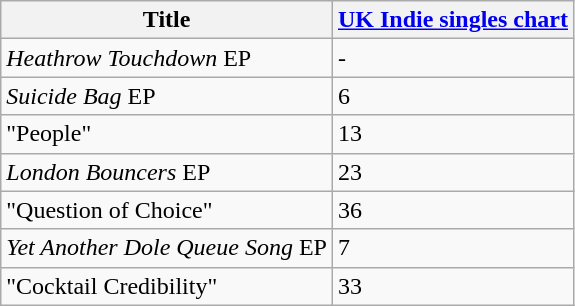<table class="wikitable">
<tr>
<th>Title</th>
<th><a href='#'>UK Indie singles chart</a></th>
</tr>
<tr>
<td><em>Heathrow Touchdown</em> EP</td>
<td>-</td>
</tr>
<tr>
<td><em>Suicide Bag</em> EP</td>
<td>6</td>
</tr>
<tr>
<td>"People"</td>
<td>13</td>
</tr>
<tr>
<td><em>London Bouncers</em> EP</td>
<td>23</td>
</tr>
<tr>
<td>"Question of Choice"</td>
<td>36</td>
</tr>
<tr>
<td><em>Yet Another Dole Queue Song</em> EP</td>
<td>7</td>
</tr>
<tr>
<td>"Cocktail Credibility"</td>
<td>33</td>
</tr>
</table>
